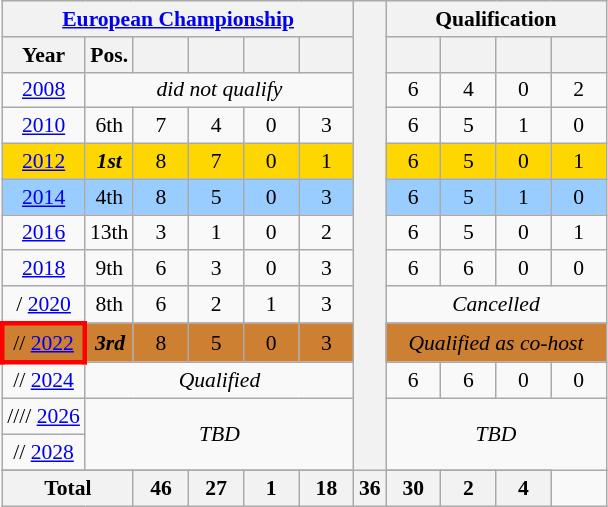<table class="wikitable" style="text-align: center;font-size:90%;">
<tr>
<th colspan=6><a href='#'>European Championship</a></th>
<th rowspan=14></th>
<th colspan=4>Qualification</th>
</tr>
<tr>
<th>Year</th>
<th>Pos.</th>
<th width=30></th>
<th width=30></th>
<th width=30></th>
<th width=30></th>
<th width=30></th>
<th width=30></th>
<th width=30></th>
<th width=30></th>
</tr>
<tr>
<td> <a href='#'>2008</a></td>
<td colspan=5><em>did not qualify</em></td>
<td>6</td>
<td>4</td>
<td>0</td>
<td>2</td>
</tr>
<tr>
<td>  <a href='#'>2010</a></td>
<td>6th</td>
<td>7</td>
<td>4</td>
<td>0</td>
<td>3</td>
<td>6</td>
<td>5</td>
<td>1</td>
<td>0</td>
</tr>
<tr bgcolor=gold>
<td> <a href='#'>2012</a></td>
<td><strong><em>1st</em></strong></td>
<td>8</td>
<td>7</td>
<td>0</td>
<td>1</td>
<td>6</td>
<td>5</td>
<td>0</td>
<td>1</td>
</tr>
<tr style="background:#9acdff;">
<td>  <a href='#'>2014</a></td>
<td>4th</td>
<td>8</td>
<td>5</td>
<td>0</td>
<td>3</td>
<td>6</td>
<td>5</td>
<td>1</td>
<td>0</td>
</tr>
<tr>
<td> <a href='#'>2016</a></td>
<td>13th</td>
<td>3</td>
<td>1</td>
<td>0</td>
<td>2</td>
<td>6</td>
<td>5</td>
<td>0</td>
<td>1</td>
</tr>
<tr>
<td> <a href='#'>2018</a></td>
<td>9th</td>
<td>6</td>
<td>3</td>
<td>0</td>
<td>3</td>
<td>6</td>
<td>6</td>
<td>0</td>
<td>0</td>
</tr>
<tr>
<td>/ <a href='#'>2020</a></td>
<td>8th</td>
<td>6</td>
<td>2</td>
<td>1</td>
<td>3</td>
<td colspan=4><em>Cancelled</em></td>
</tr>
<tr style="background:#cd7f32;">
<td style="border: 3px solid red">// <a href='#'>2022</a></td>
<td><strong><em>3rd</em></strong></td>
<td>8</td>
<td>5</td>
<td>0</td>
<td>3</td>
<td colspan=4><em>Qualified as co-host</em></td>
</tr>
<tr>
<td>// <a href='#'>2024</a></td>
<td colspan=5 rowspan=1><em>Qualified</em></td>
<td>6</td>
<td>6</td>
<td>0</td>
<td>0</td>
</tr>
<tr>
<td>//// <a href='#'>2026</a></td>
<td colspan=5 rowspan=2><em>TBD</em></td>
<td colspan=4 rowspan=2><em>TBD</em></td>
</tr>
<tr>
<td>// <a href='#'>2028</a></td>
</tr>
<tr>
</tr>
<tr>
<th colspan=2>Total</th>
<th>46</th>
<th>27</th>
<th>1</th>
<th>18</th>
<th>36</th>
<th>30</th>
<th>2</th>
<th>4</th>
</tr>
</table>
